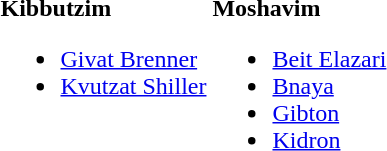<table>
<tr>
<td valign=top><strong>Kibbutzim</strong><br><ul><li><a href='#'>Givat Brenner</a></li><li><a href='#'>Kvutzat Shiller</a></li></ul></td>
<td><strong>Moshavim</strong><br><ul><li><a href='#'>Beit Elazari</a></li><li><a href='#'>Bnaya</a></li><li><a href='#'>Gibton</a></li><li><a href='#'>Kidron</a></li></ul></td>
</tr>
</table>
